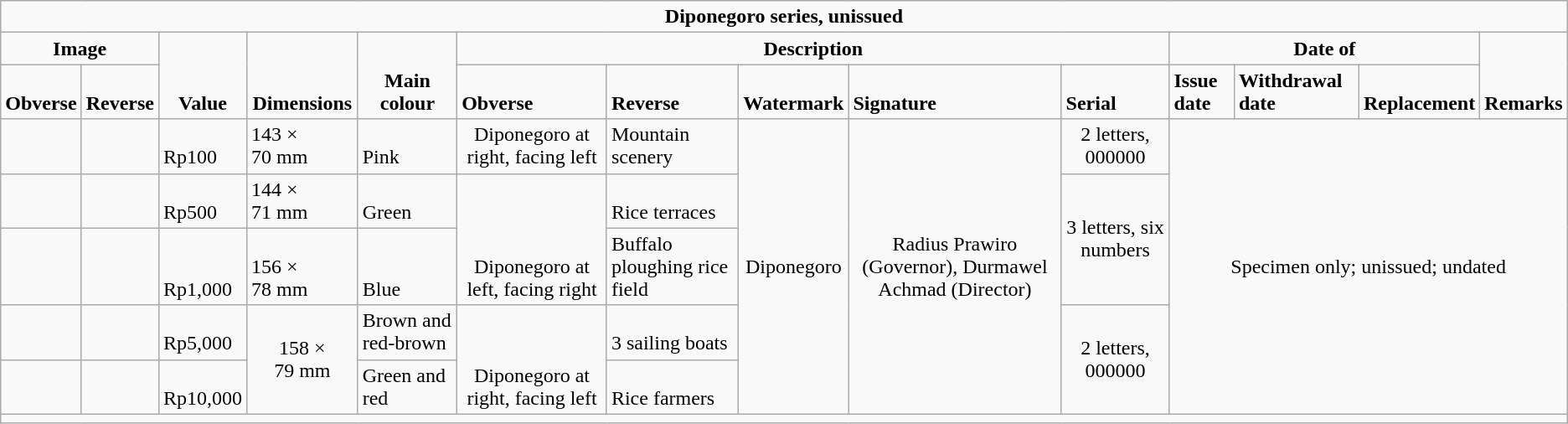<table class="wikitable" >
<tr style="text-align:center; font-weight:bold; vertical-align:bottom;">
<td colspan="14">Diponegoro series, unissued</td>
</tr>
<tr style="text-align:center; font-weight:bold; vertical-align:bottom;">
<td colspan="2">Image</td>
<td rowspan="2">Value</td>
<td rowspan="2">Dimensions</td>
<td rowspan="2">Main colour</td>
<td colspan="5">Description</td>
<td colspan="3">Date of</td>
<td rowspan="2">Remarks</td>
</tr>
<tr style="font-weight:bold; vertical-align:bottom;">
<td>Obverse</td>
<td>Reverse</td>
<td>Obverse</td>
<td>Reverse</td>
<td>Watermark</td>
<td>Signature</td>
<td>Serial</td>
<td>Issue date</td>
<td>Withdrawal date</td>
<td>Replacement</td>
</tr>
<tr>
<td style="vertical-align:center;"></td>
<td style="vertical-align:center;"></td>
<td style="vertical-align:bottom;">Rp100</td>
<td style="vertical-align:bottom;">143 × 70 mm</td>
<td style="vertical-align:bottom;">Pink</td>
<td style="text-align:center; vertical-align:bottom;">Diponegoro at right, facing left</td>
<td style="vertical-align:bottom;">Mountain scenery</td>
<td rowspan="5" style="text-align:center;">Diponegoro</td>
<td rowspan="5" style="text-align:center;">Radius Prawiro (Governor), Durmawel Achmad (Director)</td>
<td style="text-align:center;">2 letters, 000000</td>
<td colspan="4" rowspan="5" style="text-align:center;">Specimen only; unissued; undated</td>
</tr>
<tr>
<td style="vertical-align:center;"></td>
<td style="vertical-align:center;"></td>
<td style="vertical-align:bottom;">Rp500</td>
<td style="vertical-align:bottom;">144 × 71 mm</td>
<td style="vertical-align:bottom;">Green</td>
<td rowspan="2" style="text-align:center; vertical-align:bottom;">Diponegoro at left, facing right</td>
<td style="vertical-align:bottom;">Rice terraces</td>
<td rowspan="2" style="text-align:center;">3 letters, six numbers</td>
</tr>
<tr>
<td style="vertical-align:center;"></td>
<td style="vertical-align:center;"></td>
<td style="vertical-align:bottom;">Rp1,000</td>
<td style="vertical-align:bottom;">156 × 78 mm</td>
<td style="vertical-align:bottom;">Blue</td>
<td style="vertical-align:bottom;">Buffalo ploughing rice field</td>
</tr>
<tr>
<td style="vertical-align:bottom;"></td>
<td style="vertical-align:bottom;"></td>
<td style="vertical-align:bottom;">Rp5,000</td>
<td rowspan="2" style="text-align:center;">158 × 79 mm</td>
<td style="vertical-align:bottom;">Brown and red-brown</td>
<td rowspan="2" style="text-align:center; vertical-align:bottom;">Diponegoro at right, facing left</td>
<td style="vertical-align:bottom;">3 sailing boats</td>
<td rowspan="2" style="text-align:center;">2 letters, 000000</td>
</tr>
<tr>
<td style="vertical-align:bottom;"></td>
<td style="vertical-align:bottom;"></td>
<td style="vertical-align:bottom;">Rp10,000</td>
<td style="vertical-align:bottom;">Green and red</td>
<td style="vertical-align:bottom;">Rice farmers</td>
</tr>
<tr style="text-align:center; vertical-align:bottom;">
<td colspan="14"></td>
</tr>
</table>
